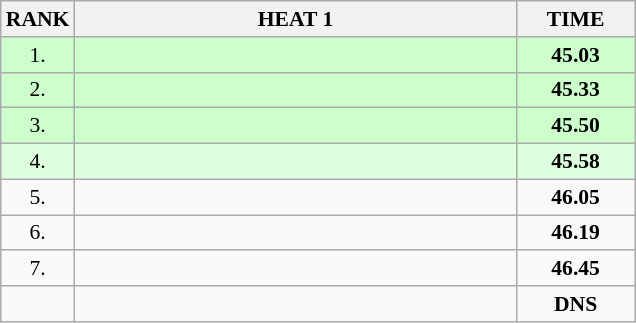<table class="wikitable" style="border-collapse: collapse; font-size: 90%;">
<tr>
<th>RANK</th>
<th style="width: 20em">HEAT 1</th>
<th style="width: 5em">TIME</th>
</tr>
<tr style="background:#ccffcc;">
<td align="center">1.</td>
<td></td>
<td align="center"><strong>45.03</strong></td>
</tr>
<tr style="background:#ccffcc;">
<td align="center">2.</td>
<td></td>
<td align="center"><strong>45.33</strong></td>
</tr>
<tr style="background:#ccffcc;">
<td align="center">3.</td>
<td></td>
<td align="center"><strong>45.50</strong></td>
</tr>
<tr style="background:#ddffdd;">
<td align="center">4.</td>
<td></td>
<td align="center"><strong>45.58</strong></td>
</tr>
<tr>
<td align="center">5.</td>
<td></td>
<td align="center"><strong>46.05</strong></td>
</tr>
<tr>
<td align="center">6.</td>
<td></td>
<td align="center"><strong>46.19</strong></td>
</tr>
<tr>
<td align="center">7.</td>
<td></td>
<td align="center"><strong>46.45</strong></td>
</tr>
<tr>
<td align="center"></td>
<td></td>
<td align="center"><strong>DNS</strong></td>
</tr>
</table>
